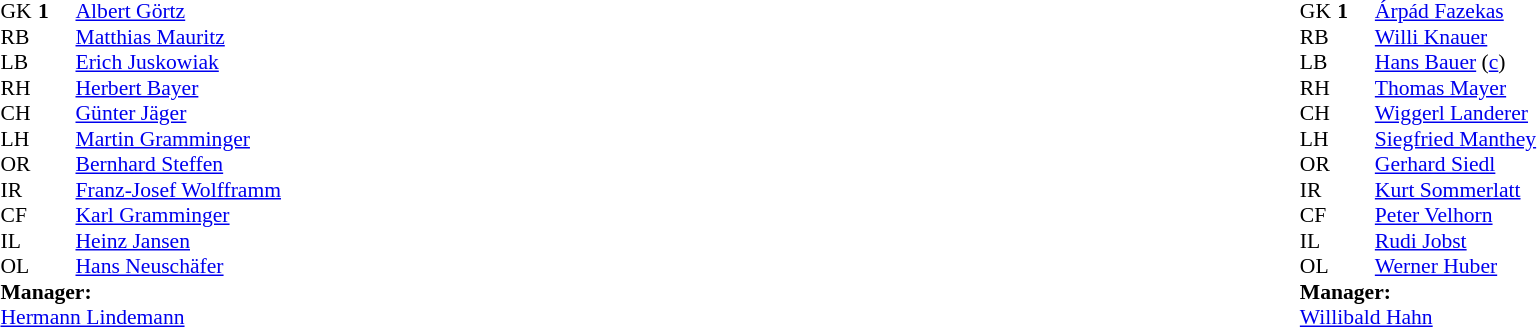<table width="100%">
<tr>
<td valign="top" width="40%"><br><table style="font-size:90%" cellspacing="0" cellpadding="0">
<tr>
<th width=25></th>
<th width=25></th>
</tr>
<tr>
<td>GK</td>
<td><strong>1</strong></td>
<td> <a href='#'>Albert Görtz</a></td>
</tr>
<tr>
<td>RB</td>
<td></td>
<td> <a href='#'>Matthias Mauritz</a></td>
</tr>
<tr>
<td>LB</td>
<td></td>
<td> <a href='#'>Erich Juskowiak</a></td>
</tr>
<tr>
<td>RH</td>
<td></td>
<td> <a href='#'>Herbert Bayer</a></td>
</tr>
<tr>
<td>CH</td>
<td></td>
<td> <a href='#'>Günter Jäger</a></td>
</tr>
<tr>
<td>LH</td>
<td></td>
<td> <a href='#'>Martin Gramminger</a></td>
</tr>
<tr>
<td>OR</td>
<td></td>
<td> <a href='#'>Bernhard Steffen</a></td>
</tr>
<tr>
<td>IR</td>
<td></td>
<td> <a href='#'>Franz-Josef Wolfframm</a></td>
</tr>
<tr>
<td>CF</td>
<td></td>
<td> <a href='#'>Karl Gramminger</a></td>
</tr>
<tr>
<td>IL</td>
<td></td>
<td> <a href='#'>Heinz Jansen</a></td>
</tr>
<tr>
<td>OL</td>
<td></td>
<td> <a href='#'>Hans Neuschäfer</a></td>
</tr>
<tr>
<td colspan=3><strong>Manager:</strong></td>
</tr>
<tr>
<td colspan=3> <a href='#'>Hermann Lindemann</a></td>
</tr>
</table>
</td>
<td valign="top"></td>
<td valign="top" width="50%"><br><table style="font-size:90%; margin:auto" cellspacing="0" cellpadding="0">
<tr>
<th width=25></th>
<th width=25></th>
</tr>
<tr>
<td>GK</td>
<td><strong>1</strong></td>
<td> <a href='#'>Árpád Fazekas</a></td>
</tr>
<tr>
<td>RB</td>
<td></td>
<td> <a href='#'>Willi Knauer</a></td>
</tr>
<tr>
<td>LB</td>
<td></td>
<td> <a href='#'>Hans Bauer</a> (<a href='#'>c</a>)</td>
</tr>
<tr>
<td>RH</td>
<td></td>
<td> <a href='#'>Thomas Mayer</a></td>
</tr>
<tr>
<td>CH</td>
<td></td>
<td> <a href='#'>Wiggerl Landerer</a></td>
</tr>
<tr>
<td>LH</td>
<td></td>
<td> <a href='#'>Siegfried Manthey</a></td>
</tr>
<tr>
<td>OR</td>
<td></td>
<td> <a href='#'>Gerhard Siedl</a></td>
</tr>
<tr>
<td>IR</td>
<td></td>
<td> <a href='#'>Kurt Sommerlatt</a></td>
</tr>
<tr>
<td>CF</td>
<td></td>
<td> <a href='#'>Peter Velhorn</a></td>
</tr>
<tr>
<td>IL</td>
<td></td>
<td> <a href='#'>Rudi Jobst</a></td>
</tr>
<tr>
<td>OL</td>
<td></td>
<td> <a href='#'>Werner Huber</a></td>
</tr>
<tr>
<td colspan=3><strong>Manager:</strong></td>
</tr>
<tr>
<td colspan=3> <a href='#'>Willibald Hahn</a></td>
</tr>
</table>
</td>
</tr>
</table>
